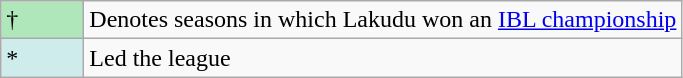<table class="wikitable">
<tr>
<td style="background:#afe6ba; width:3em;">†</td>
<td>Denotes seasons in which Lakudu won an <a href='#'>IBL championship</a></td>
</tr>
<tr>
<td style="background:#CFECEC; width:1em">*</td>
<td>Led the league</td>
</tr>
</table>
